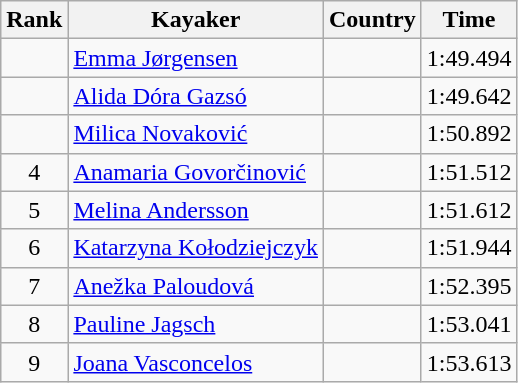<table class="wikitable" style="text-align:center">
<tr>
<th>Rank</th>
<th>Kayaker</th>
<th>Country</th>
<th>Time</th>
</tr>
<tr>
<td></td>
<td align=left><a href='#'>Emma Jørgensen</a></td>
<td align=left></td>
<td>1:49.494</td>
</tr>
<tr>
<td></td>
<td align=left><a href='#'>Alida Dóra Gazsó</a></td>
<td align=left></td>
<td>1:49.642</td>
</tr>
<tr>
<td></td>
<td align=left><a href='#'>Milica Novaković</a></td>
<td align=left></td>
<td>1:50.892</td>
</tr>
<tr>
<td>4</td>
<td align=left><a href='#'>Anamaria Govorčinović</a></td>
<td align=left></td>
<td>1:51.512</td>
</tr>
<tr>
<td>5</td>
<td align=left><a href='#'>Melina Andersson</a></td>
<td align=left></td>
<td>1:51.612</td>
</tr>
<tr>
<td>6</td>
<td align=left><a href='#'>Katarzyna Kołodziejczyk</a></td>
<td align=left></td>
<td>1:51.944</td>
</tr>
<tr>
<td>7</td>
<td align=left><a href='#'>Anežka Paloudová</a></td>
<td align=left></td>
<td>1:52.395</td>
</tr>
<tr>
<td>8</td>
<td align=left><a href='#'>Pauline Jagsch</a></td>
<td align=left></td>
<td>1:53.041</td>
</tr>
<tr>
<td>9</td>
<td align=left><a href='#'>Joana Vasconcelos</a></td>
<td align=left></td>
<td>1:53.613</td>
</tr>
</table>
